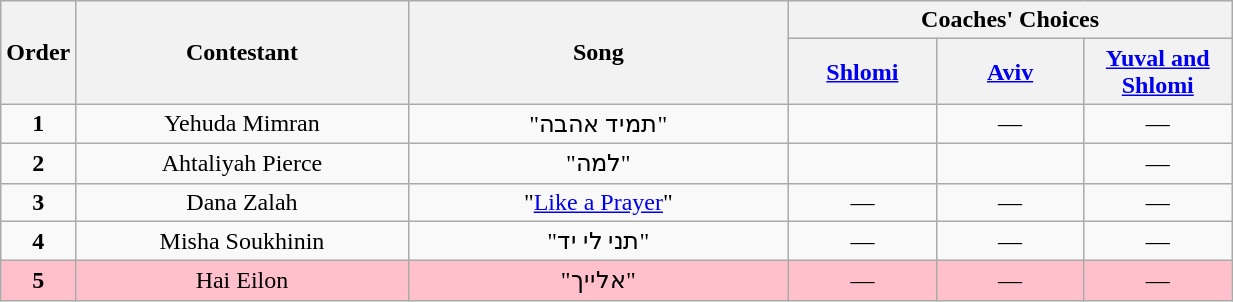<table class="wikitable" style="text-align: center; width:65%;">
<tr>
<th rowspan=2 width="05%">Order</th>
<th rowspan=2 width="27%">Contestant</th>
<th rowspan=2>Song</th>
<th colspan=3>Coaches' Choices</th>
</tr>
<tr>
<th width="12%"><a href='#'>Shlomi</a></th>
<th width="12%"><a href='#'>Aviv</a></th>
<th width="12%"><a href='#'>Yuval and Shlomi</a></th>
</tr>
<tr>
<td align="center"><strong>1</strong></td>
<td>Yehuda Mimran</td>
<td>"תמיד אהבה"</td>
<td style=";text-align:center;"></td>
<td align="center">—</td>
<td align="center">—</td>
</tr>
<tr>
<td align="center"><strong>2</strong></td>
<td>Ahtaliyah Pierce</td>
<td>"למה"</td>
<td style=";text-align:center;"></td>
<td style=";text-align:center;"></td>
<td align="center">—</td>
</tr>
<tr>
<td align="center"><strong>3</strong></td>
<td>Dana Zalah</td>
<td>"<a href='#'>Like a Prayer</a>"</td>
<td align="center">—</td>
<td align="center">—</td>
<td align="center">—</td>
</tr>
<tr>
<td align="center"><strong>4</strong></td>
<td>Misha Soukhinin</td>
<td>"תני לי יד"</td>
<td align="center">—</td>
<td align="center">—</td>
<td align="center">—</td>
</tr>
<tr bgcolor="pink">
<td align="center"><strong>5</strong></td>
<td>Hai Eilon</td>
<td>"אלייך"</td>
<td align="center">—</td>
<td align="center">—</td>
<td align="center">—</td>
</tr>
</table>
